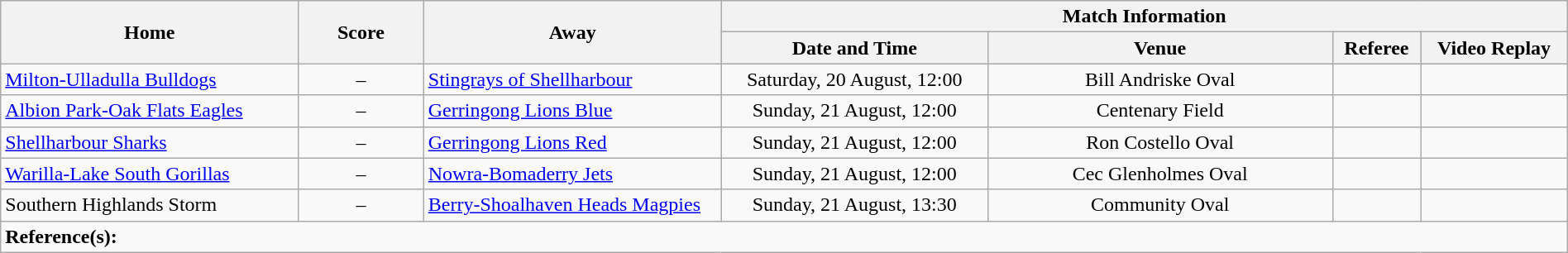<table class="wikitable" width="100% text-align:center;">
<tr>
<th rowspan="2" width="19%">Home</th>
<th rowspan="2" width="8%">Score</th>
<th rowspan="2" width="19%">Away</th>
<th colspan="4">Match Information</th>
</tr>
<tr bgcolor="#CCCCCC">
<th width="17%">Date and Time</th>
<th width="22%">Venue</th>
<th>Referee</th>
<th>Video Replay</th>
</tr>
<tr>
<td> <a href='#'>Milton-Ulladulla Bulldogs</a></td>
<td style="text-align:center;">–</td>
<td> <a href='#'>Stingrays of Shellharbour</a></td>
<td style="text-align:center;">Saturday, 20 August, 12:00</td>
<td style="text-align:center;">Bill Andriske Oval</td>
<td style="text-align:center;"></td>
<td style="text-align:center;"></td>
</tr>
<tr>
<td> <a href='#'>Albion Park-Oak Flats Eagles</a></td>
<td style="text-align:center;">–</td>
<td> <a href='#'>Gerringong Lions Blue</a></td>
<td style="text-align:center;">Sunday, 21 August, 12:00</td>
<td style="text-align:center;">Centenary Field</td>
<td style="text-align:center;"></td>
<td style="text-align:center;"></td>
</tr>
<tr>
<td> <a href='#'>Shellharbour Sharks</a></td>
<td style="text-align:center;">–</td>
<td> <a href='#'>Gerringong Lions Red</a></td>
<td style="text-align:center;">Sunday, 21 August, 12:00</td>
<td style="text-align:center;">Ron Costello Oval</td>
<td style="text-align:center;"></td>
<td style="text-align:center;"></td>
</tr>
<tr>
<td> <a href='#'>Warilla-Lake South Gorillas</a></td>
<td style="text-align:center;">–</td>
<td> <a href='#'>Nowra-Bomaderry Jets</a></td>
<td style="text-align:center;">Sunday, 21 August, 12:00</td>
<td style="text-align:center;">Cec Glenholmes Oval</td>
<td style="text-align:center;"></td>
<td style="text-align:center;"></td>
</tr>
<tr>
<td> Southern Highlands Storm</td>
<td style="text-align:center;">–</td>
<td> <a href='#'>Berry-Shoalhaven Heads Magpies</a></td>
<td style="text-align:center;">Sunday, 21 August, 13:30</td>
<td style="text-align:center;">Community Oval</td>
<td style="text-align:center;"></td>
<td style="text-align:center;"></td>
</tr>
<tr>
<td colspan="7"><strong>Reference(s):</strong></td>
</tr>
</table>
